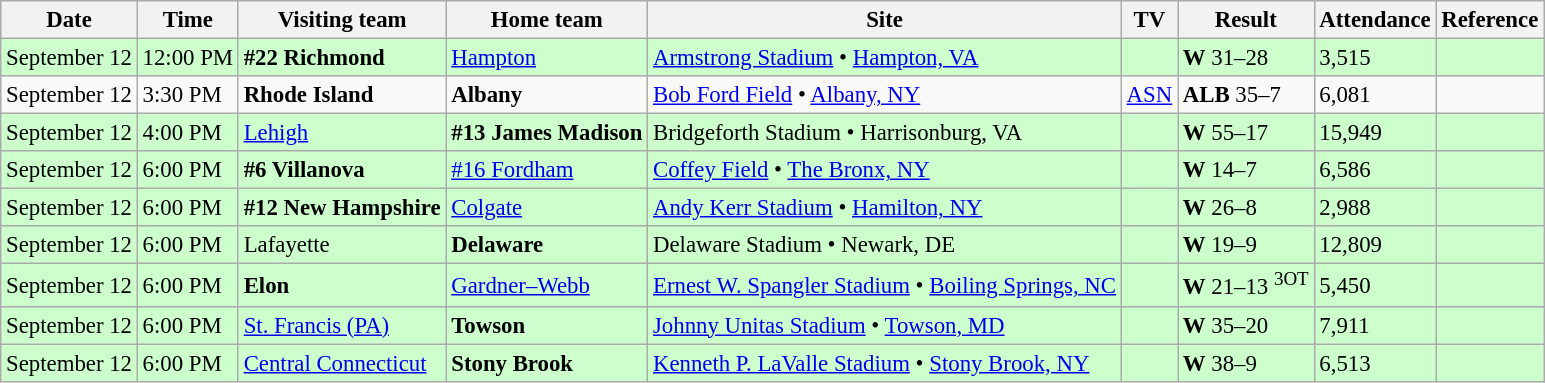<table class="wikitable" style="font-size:95%;">
<tr>
<th>Date</th>
<th>Time</th>
<th>Visiting team</th>
<th>Home team</th>
<th>Site</th>
<th>TV</th>
<th>Result</th>
<th>Attendance</th>
<th class="unsortable">Reference</th>
</tr>
<tr bgcolor=#ccffcc>
<td>September 12</td>
<td>12:00 PM</td>
<td><strong>#22 Richmond</strong></td>
<td><a href='#'>Hampton</a></td>
<td><a href='#'>Armstrong Stadium</a> • <a href='#'>Hampton, VA</a></td>
<td></td>
<td><strong>W</strong> 31–28</td>
<td>3,515</td>
<td></td>
</tr>
<tr bgcolor=>
<td>September 12</td>
<td>3:30 PM</td>
<td><strong>Rhode Island</strong></td>
<td><strong>Albany</strong></td>
<td><a href='#'>Bob Ford Field</a> • <a href='#'>Albany, NY</a></td>
<td><a href='#'>ASN</a></td>
<td><strong>ALB</strong> 35–7</td>
<td>6,081</td>
<td></td>
</tr>
<tr bgcolor=#ccffcc>
<td>September 12</td>
<td>4:00 PM</td>
<td><a href='#'>Lehigh</a></td>
<td><strong>#13 James Madison</strong></td>
<td>Bridgeforth Stadium • Harrisonburg, VA</td>
<td></td>
<td><strong>W</strong> 55–17</td>
<td>15,949</td>
<td></td>
</tr>
<tr bgcolor=#ccffcc>
<td>September 12</td>
<td>6:00 PM</td>
<td><strong>#6 Villanova</strong></td>
<td><a href='#'>#16 Fordham</a></td>
<td><a href='#'>Coffey Field</a> • <a href='#'>The Bronx, NY</a></td>
<td></td>
<td><strong>W</strong> 14–7</td>
<td>6,586</td>
<td></td>
</tr>
<tr bgcolor=#ccffcc>
<td>September 12</td>
<td>6:00 PM</td>
<td><strong>#12 New Hampshire</strong></td>
<td><a href='#'>Colgate</a></td>
<td><a href='#'>Andy Kerr Stadium</a> • <a href='#'>Hamilton, NY</a></td>
<td></td>
<td><strong>W</strong> 26–8</td>
<td>2,988</td>
<td></td>
</tr>
<tr bgcolor=#ccffcc>
<td>September 12</td>
<td>6:00 PM</td>
<td>Lafayette</td>
<td><strong>Delaware</strong></td>
<td>Delaware Stadium • Newark, DE</td>
<td></td>
<td><strong>W</strong> 19–9</td>
<td>12,809</td>
<td></td>
</tr>
<tr bgcolor=#ccffcc>
<td>September 12</td>
<td>6:00 PM</td>
<td><strong>Elon</strong></td>
<td><a href='#'>Gardner–Webb</a></td>
<td><a href='#'>Ernest W. Spangler Stadium</a> • <a href='#'>Boiling Springs, NC</a></td>
<td></td>
<td><strong>W</strong> 21–13 <sup>3OT</sup></td>
<td>5,450</td>
<td></td>
</tr>
<tr bgcolor=#ccffcc>
<td>September 12</td>
<td>6:00 PM</td>
<td><a href='#'>St. Francis (PA)</a></td>
<td><strong>Towson</strong></td>
<td><a href='#'>Johnny Unitas Stadium</a> • <a href='#'>Towson, MD</a></td>
<td></td>
<td><strong>W</strong> 35–20</td>
<td>7,911</td>
<td></td>
</tr>
<tr bgcolor=#ccffcc>
<td>September 12</td>
<td>6:00 PM</td>
<td><a href='#'>Central Connecticut</a></td>
<td><strong>Stony Brook</strong></td>
<td><a href='#'>Kenneth P. LaValle Stadium</a> • <a href='#'>Stony Brook, NY</a></td>
<td></td>
<td><strong>W</strong> 38–9</td>
<td>6,513</td>
<td></td>
</tr>
</table>
